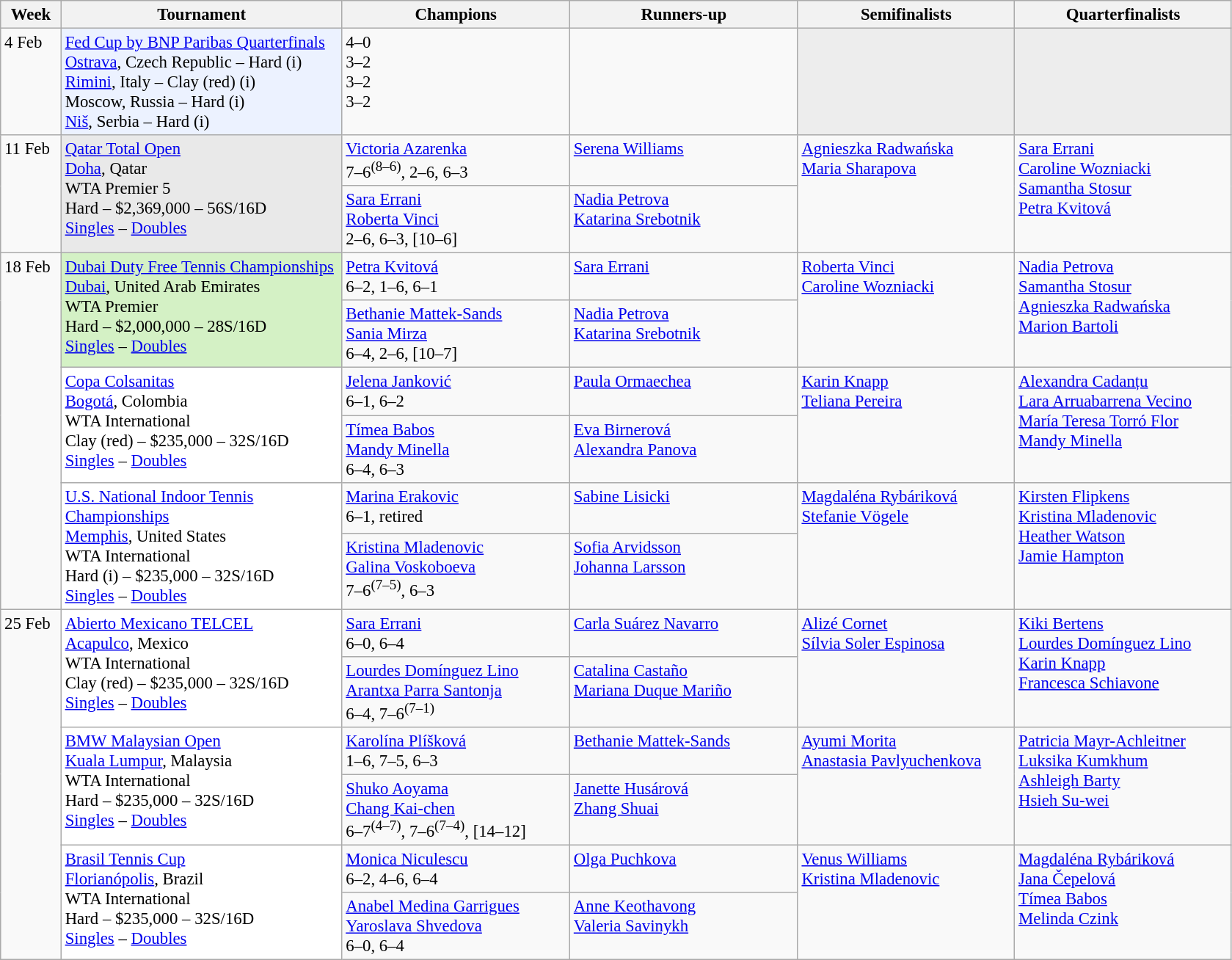<table class=wikitable style=font-size:95%>
<tr>
<th style="width:48px;">Week</th>
<th style="width:248px;">Tournament</th>
<th style="width:200px;">Champions</th>
<th style="width:200px;">Runners-up</th>
<th style="width:190px;">Semifinalists</th>
<th style="width:190px;">Quarterfinalists</th>
</tr>
<tr valign=top>
<td>4 Feb</td>
<td style="background:#ECF2FF;"><a href='#'>Fed Cup by BNP Paribas Quarterfinals</a><br><a href='#'>Ostrava</a>, Czech Republic – Hard (i) <br><a href='#'>Rimini</a>, Italy – Clay (red) (i)<br>Moscow, Russia – Hard (i)<br><a href='#'>Niš</a>, Serbia – Hard (i)</td>
<td> 4–0<br> 3–2<br> 3–2<br> 3–2</td>
<td><br><br><br></td>
<td style="background:#ededed;"></td>
<td style="background:#ededed;"></td>
</tr>
<tr valign=top>
<td rowspan=2>11 Feb</td>
<td style="background:#E9E9E9;" rowspan="2"><a href='#'>Qatar Total Open</a><br><a href='#'>Doha</a>, Qatar<br>WTA Premier 5<br>Hard – $2,369,000 – 56S/16D<br><a href='#'>Singles</a> – <a href='#'>Doubles</a></td>
<td> <a href='#'>Victoria Azarenka</a><br>7–6<sup>(8–6)</sup>, 2–6, 6–3</td>
<td> <a href='#'>Serena Williams</a></td>
<td rowspan=2> <a href='#'>Agnieszka Radwańska</a> <br> <a href='#'>Maria Sharapova</a></td>
<td rowspan=2> <a href='#'>Sara Errani</a><br> <a href='#'>Caroline Wozniacki</a> <br>  <a href='#'>Samantha Stosur</a><br> <a href='#'>Petra Kvitová</a></td>
</tr>
<tr valign=top>
<td> <a href='#'>Sara Errani</a> <br>  <a href='#'>Roberta Vinci</a><br>2–6, 6–3, [10–6]</td>
<td> <a href='#'>Nadia Petrova</a> <br>  <a href='#'>Katarina Srebotnik</a></td>
</tr>
<tr valign=top>
<td rowspan=6>18 Feb</td>
<td style="background:#D4F1C5;" rowspan="2"><a href='#'>Dubai Duty Free Tennis Championships</a><br><a href='#'>Dubai</a>, United Arab Emirates<br>WTA Premier<br>Hard – $2,000,000 – 28S/16D<br><a href='#'>Singles</a> – <a href='#'>Doubles</a></td>
<td> <a href='#'>Petra Kvitová</a><br>6–2, 1–6, 6–1</td>
<td> <a href='#'>Sara Errani</a></td>
<td rowspan=2> <a href='#'>Roberta Vinci</a><br> <a href='#'>Caroline Wozniacki</a></td>
<td rowspan=2> <a href='#'>Nadia Petrova</a> <br> <a href='#'>Samantha Stosur</a><br>  <a href='#'>Agnieszka Radwańska</a><br> <a href='#'>Marion Bartoli</a></td>
</tr>
<tr valign=top>
<td> <a href='#'>Bethanie Mattek-Sands</a><br> <a href='#'>Sania Mirza</a><br>6–4, 2–6, [10–7]</td>
<td> <a href='#'>Nadia Petrova</a> <br>  <a href='#'>Katarina Srebotnik</a></td>
</tr>
<tr valign=top>
<td style="background:#fff;" rowspan="2"><a href='#'>Copa Colsanitas</a><br><a href='#'>Bogotá</a>, Colombia<br>WTA International<br>Clay (red) – $235,000 – 32S/16D<br><a href='#'>Singles</a> – <a href='#'>Doubles</a></td>
<td> <a href='#'>Jelena Janković</a><br>6–1, 6–2</td>
<td> <a href='#'>Paula Ormaechea</a></td>
<td rowspan=2> <a href='#'>Karin Knapp</a> <br> <a href='#'>Teliana Pereira</a></td>
<td rowspan=2> <a href='#'>Alexandra Cadanțu</a><br> <a href='#'>Lara Arruabarrena Vecino</a><br>  <a href='#'>María Teresa Torró Flor</a><br> <a href='#'>Mandy Minella</a></td>
</tr>
<tr valign=top>
<td> <a href='#'>Tímea Babos</a><br> <a href='#'>Mandy Minella</a><br>6–4, 6–3</td>
<td> <a href='#'>Eva Birnerová</a> <br>  <a href='#'>Alexandra Panova</a></td>
</tr>
<tr valign=top>
<td style="background:#fff;" rowspan="2"><a href='#'>U.S. National Indoor Tennis Championships</a><br><a href='#'>Memphis</a>, United States<br>WTA International<br>Hard (i) – $235,000 – 32S/16D<br><a href='#'>Singles</a> – <a href='#'>Doubles</a></td>
<td> <a href='#'>Marina Erakovic</a> <br> 6–1, retired</td>
<td> <a href='#'>Sabine Lisicki</a></td>
<td rowspan=2> <a href='#'>Magdaléna Rybáriková</a><br> <a href='#'>Stefanie Vögele</a></td>
<td rowspan=2> <a href='#'>Kirsten Flipkens</a><br> <a href='#'>Kristina Mladenovic</a><br> <a href='#'>Heather Watson</a><br> <a href='#'>Jamie Hampton</a></td>
</tr>
<tr valign=top>
<td> <a href='#'>Kristina Mladenovic</a><br> <a href='#'>Galina Voskoboeva</a><br>7–6<sup>(7–5)</sup>, 6–3</td>
<td> <a href='#'>Sofia Arvidsson</a> <br>  <a href='#'>Johanna Larsson</a></td>
</tr>
<tr valign=top>
<td rowspan=6>25 Feb</td>
<td style="background:#fff;" rowspan="2"><a href='#'>Abierto Mexicano TELCEL</a><br><a href='#'>Acapulco</a>, Mexico<br>WTA International<br>Clay (red) – $235,000 – 32S/16D<br><a href='#'>Singles</a> – <a href='#'>Doubles</a></td>
<td> <a href='#'>Sara Errani</a><br>6–0, 6–4<br></td>
<td> <a href='#'>Carla Suárez Navarro</a></td>
<td rowspan=2> <a href='#'>Alizé Cornet</a><br> <a href='#'>Sílvia Soler Espinosa</a></td>
<td rowspan=2> <a href='#'>Kiki Bertens</a><br> <a href='#'>Lourdes Domínguez Lino</a><br>  <a href='#'>Karin Knapp</a> <br> <a href='#'>Francesca Schiavone</a></td>
</tr>
<tr valign=top>
<td> <a href='#'>Lourdes Domínguez Lino</a> <br>  <a href='#'>Arantxa Parra Santonja</a> <br> 6–4, 7–6<sup>(7–1)</sup></td>
<td> <a href='#'>Catalina Castaño</a> <br>  <a href='#'>Mariana Duque Mariño</a></td>
</tr>
<tr valign=top>
<td style="background:#fff;" rowspan="2"><a href='#'>BMW Malaysian Open</a><br><a href='#'>Kuala Lumpur</a>, Malaysia<br>WTA International<br>Hard – $235,000 – 32S/16D<br><a href='#'>Singles</a> – <a href='#'>Doubles</a></td>
<td> <a href='#'>Karolína Plíšková</a><br>1–6, 7–5, 6–3<br></td>
<td> <a href='#'>Bethanie Mattek-Sands</a></td>
<td rowspan=2> <a href='#'>Ayumi Morita</a><br> <a href='#'>Anastasia Pavlyuchenkova</a></td>
<td rowspan=2> <a href='#'>Patricia Mayr-Achleitner</a><br> <a href='#'>Luksika Kumkhum</a> <br>  <a href='#'>Ashleigh Barty</a> <br>  <a href='#'>Hsieh Su-wei</a></td>
</tr>
<tr valign=top>
<td> <a href='#'>Shuko Aoyama</a><br> <a href='#'>Chang Kai-chen</a><br>6–7<sup>(4–7)</sup>, 7–6<sup>(7–4)</sup>, [14–12]</td>
<td> <a href='#'>Janette Husárová</a><br> <a href='#'>Zhang Shuai</a></td>
</tr>
<tr valign=top>
<td style="background:#fff;" rowspan="2"><a href='#'>Brasil Tennis Cup</a><br><a href='#'>Florianópolis</a>, Brazil<br>WTA International<br>Hard – $235,000 – 32S/16D<br><a href='#'>Singles</a> – <a href='#'>Doubles</a></td>
<td> <a href='#'>Monica Niculescu</a><br>6–2, 4–6, 6–4<br></td>
<td> <a href='#'>Olga Puchkova</a></td>
<td rowspan=2> <a href='#'>Venus Williams</a><br>  <a href='#'>Kristina Mladenovic</a></td>
<td rowspan=2> <a href='#'>Magdaléna Rybáriková</a><br>  <a href='#'>Jana Čepelová</a><br>  <a href='#'>Tímea Babos</a><br> <a href='#'>Melinda Czink</a></td>
</tr>
<tr valign=top>
<td> <a href='#'>Anabel Medina Garrigues</a> <br>  <a href='#'>Yaroslava Shvedova</a><br>6–0, 6–4</td>
<td> <a href='#'>Anne Keothavong</a> <br>  <a href='#'>Valeria Savinykh</a></td>
</tr>
</table>
